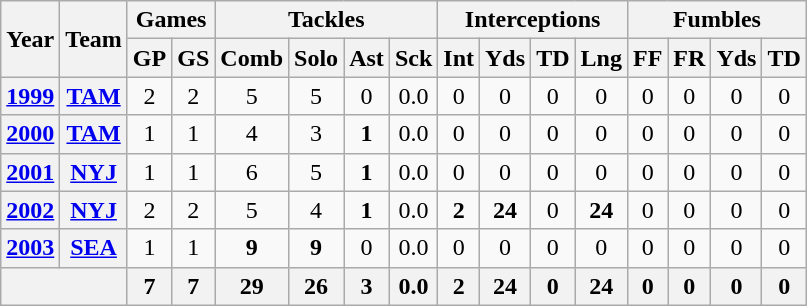<table class="wikitable" style="text-align:center">
<tr>
<th rowspan="2">Year</th>
<th rowspan="2">Team</th>
<th colspan="2">Games</th>
<th colspan="4">Tackles</th>
<th colspan="4">Interceptions</th>
<th colspan="4">Fumbles</th>
</tr>
<tr>
<th>GP</th>
<th>GS</th>
<th>Comb</th>
<th>Solo</th>
<th>Ast</th>
<th>Sck</th>
<th>Int</th>
<th>Yds</th>
<th>TD</th>
<th>Lng</th>
<th>FF</th>
<th>FR</th>
<th>Yds</th>
<th>TD</th>
</tr>
<tr>
<th><a href='#'>1999</a></th>
<th><a href='#'>TAM</a></th>
<td>2</td>
<td>2</td>
<td>5</td>
<td>5</td>
<td>0</td>
<td>0.0</td>
<td>0</td>
<td>0</td>
<td>0</td>
<td>0</td>
<td>0</td>
<td>0</td>
<td>0</td>
<td>0</td>
</tr>
<tr>
<th><a href='#'>2000</a></th>
<th><a href='#'>TAM</a></th>
<td>1</td>
<td>1</td>
<td>4</td>
<td>3</td>
<td><strong>1</strong></td>
<td>0.0</td>
<td>0</td>
<td>0</td>
<td>0</td>
<td>0</td>
<td>0</td>
<td>0</td>
<td>0</td>
<td>0</td>
</tr>
<tr>
<th><a href='#'>2001</a></th>
<th><a href='#'>NYJ</a></th>
<td>1</td>
<td>1</td>
<td>6</td>
<td>5</td>
<td><strong>1</strong></td>
<td>0.0</td>
<td>0</td>
<td>0</td>
<td>0</td>
<td>0</td>
<td>0</td>
<td>0</td>
<td>0</td>
<td>0</td>
</tr>
<tr>
<th><a href='#'>2002</a></th>
<th><a href='#'>NYJ</a></th>
<td>2</td>
<td>2</td>
<td>5</td>
<td>4</td>
<td><strong>1</strong></td>
<td>0.0</td>
<td><strong>2</strong></td>
<td><strong>24</strong></td>
<td>0</td>
<td><strong>24</strong></td>
<td>0</td>
<td>0</td>
<td>0</td>
<td>0</td>
</tr>
<tr>
<th><a href='#'>2003</a></th>
<th><a href='#'>SEA</a></th>
<td>1</td>
<td>1</td>
<td><strong>9</strong></td>
<td><strong>9</strong></td>
<td>0</td>
<td>0.0</td>
<td>0</td>
<td>0</td>
<td>0</td>
<td>0</td>
<td>0</td>
<td>0</td>
<td>0</td>
<td>0</td>
</tr>
<tr>
<th colspan="2"></th>
<th>7</th>
<th>7</th>
<th>29</th>
<th>26</th>
<th>3</th>
<th>0.0</th>
<th>2</th>
<th>24</th>
<th>0</th>
<th>24</th>
<th>0</th>
<th>0</th>
<th>0</th>
<th>0</th>
</tr>
</table>
